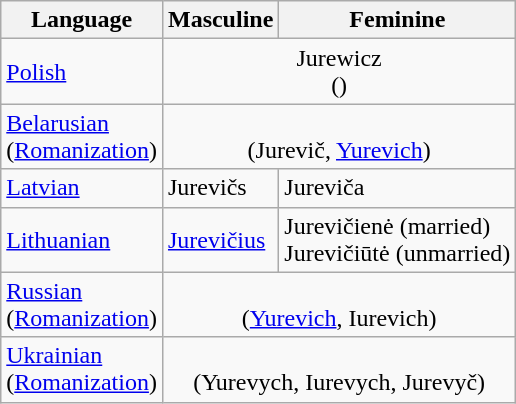<table class="wikitable">
<tr>
<th>Language</th>
<th>Masculine</th>
<th>Feminine</th>
</tr>
<tr>
<td><a href='#'>Polish</a></td>
<td colspan=2 align=center>Jurewicz <br>()</td>
</tr>
<tr>
<td><a href='#'>Belarusian</a> <br>(<a href='#'>Romanization</a>)</td>
<td colspan=2 align=center><br> (Jurevič, <a href='#'>Yurevich</a>)</td>
</tr>
<tr>
<td><a href='#'>Latvian</a></td>
<td>Jurevičs</td>
<td>Jureviča</td>
</tr>
<tr>
<td><a href='#'>Lithuanian</a></td>
<td><a href='#'>Jurevičius</a></td>
<td>Jurevičienė (married)<br>Jurevičiūtė (unmarried)</td>
</tr>
<tr>
<td><a href='#'>Russian</a> <br>(<a href='#'>Romanization</a>)</td>
<td colspan=2 align=center><br> (<a href='#'>Yurevich</a>, Iurevich)</td>
</tr>
<tr>
<td><a href='#'>Ukrainian</a> <br>(<a href='#'>Romanization</a>)</td>
<td colspan=2 align=center><br> (Yurevych, Iurevych, Jurevyč)</td>
</tr>
</table>
